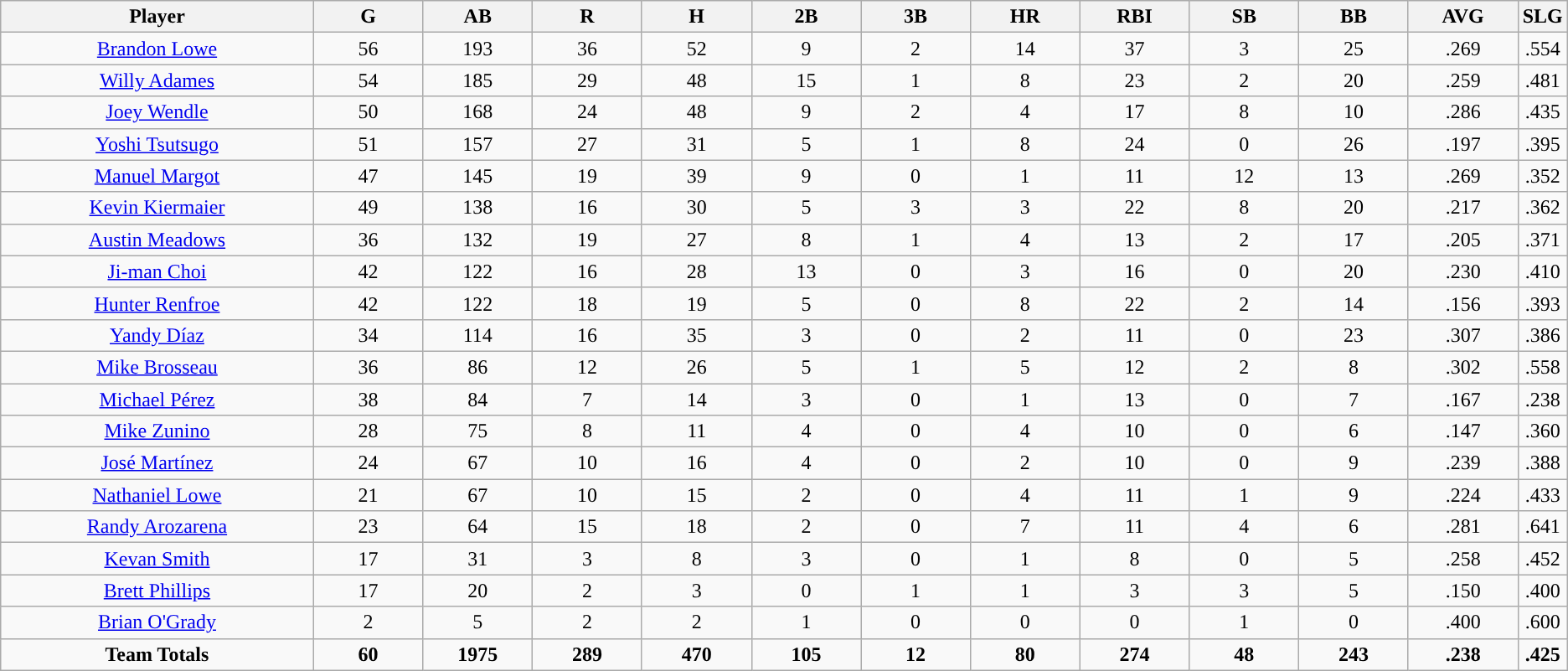<table class=wikitable style="text-align:center">
<tr>
<th bgcolor=#DDDDFF; width="20%">Player</th>
<th bgcolor=#DDDDFF; width="7%">G</th>
<th bgcolor=#DDDDFF; width="7%">AB</th>
<th bgcolor=#DDDDFF; width="7%">R</th>
<th bgcolor=#DDDDFF; width="7%">H</th>
<th bgcolor=#DDDDFF; width="7%">2B</th>
<th bgcolor=#DDDDFF; width="7%">3B</th>
<th bgcolor=#DDDDFF; width="7%">HR</th>
<th bgcolor=#DDDDFF; width="7%">RBI</th>
<th bgcolor=#DDDDFF; width="7%">SB</th>
<th bgcolor=#DDDDFF; width="7%">BB</th>
<th bgcolor=#DDDDFF; width="7%">AVG</th>
<th bgcolor=#DDDDFF; width="7%'">SLG</th>
</tr>
<tr>
<td><a href='#'>Brandon Lowe</a></td>
<td>56</td>
<td>193</td>
<td>36</td>
<td>52</td>
<td>9</td>
<td>2</td>
<td>14</td>
<td>37</td>
<td>3</td>
<td>25</td>
<td>.269</td>
<td>.554</td>
</tr>
<tr>
<td><a href='#'>Willy Adames</a></td>
<td>54</td>
<td>185</td>
<td>29</td>
<td>48</td>
<td>15</td>
<td>1</td>
<td>8</td>
<td>23</td>
<td>2</td>
<td>20</td>
<td>.259</td>
<td>.481</td>
</tr>
<tr>
<td><a href='#'>Joey Wendle</a></td>
<td>50</td>
<td>168</td>
<td>24</td>
<td>48</td>
<td>9</td>
<td>2</td>
<td>4</td>
<td>17</td>
<td>8</td>
<td>10</td>
<td>.286</td>
<td>.435</td>
</tr>
<tr>
<td><a href='#'>Yoshi Tsutsugo</a></td>
<td>51</td>
<td>157</td>
<td>27</td>
<td>31</td>
<td>5</td>
<td>1</td>
<td>8</td>
<td>24</td>
<td>0</td>
<td>26</td>
<td>.197</td>
<td>.395</td>
</tr>
<tr>
<td><a href='#'>Manuel Margot</a></td>
<td>47</td>
<td>145</td>
<td>19</td>
<td>39</td>
<td>9</td>
<td>0</td>
<td>1</td>
<td>11</td>
<td>12</td>
<td>13</td>
<td>.269</td>
<td>.352</td>
</tr>
<tr>
<td><a href='#'>Kevin Kiermaier</a></td>
<td>49</td>
<td>138</td>
<td>16</td>
<td>30</td>
<td>5</td>
<td>3</td>
<td>3</td>
<td>22</td>
<td>8</td>
<td>20</td>
<td>.217</td>
<td>.362</td>
</tr>
<tr>
<td><a href='#'>Austin Meadows</a></td>
<td>36</td>
<td>132</td>
<td>19</td>
<td>27</td>
<td>8</td>
<td>1</td>
<td>4</td>
<td>13</td>
<td>2</td>
<td>17</td>
<td>.205</td>
<td>.371</td>
</tr>
<tr>
<td><a href='#'>Ji-man Choi</a></td>
<td>42</td>
<td>122</td>
<td>16</td>
<td>28</td>
<td>13</td>
<td>0</td>
<td>3</td>
<td>16</td>
<td>0</td>
<td>20</td>
<td>.230</td>
<td>.410</td>
</tr>
<tr>
<td><a href='#'>Hunter Renfroe</a></td>
<td>42</td>
<td>122</td>
<td>18</td>
<td>19</td>
<td>5</td>
<td>0</td>
<td>8</td>
<td>22</td>
<td>2</td>
<td>14</td>
<td>.156</td>
<td>.393</td>
</tr>
<tr>
<td><a href='#'>Yandy Díaz</a></td>
<td>34</td>
<td>114</td>
<td>16</td>
<td>35</td>
<td>3</td>
<td>0</td>
<td>2</td>
<td>11</td>
<td>0</td>
<td>23</td>
<td>.307</td>
<td>.386</td>
</tr>
<tr>
<td><a href='#'>Mike Brosseau</a></td>
<td>36</td>
<td>86</td>
<td>12</td>
<td>26</td>
<td>5</td>
<td>1</td>
<td>5</td>
<td>12</td>
<td>2</td>
<td>8</td>
<td>.302</td>
<td>.558</td>
</tr>
<tr>
<td><a href='#'>Michael Pérez</a></td>
<td>38</td>
<td>84</td>
<td>7</td>
<td>14</td>
<td>3</td>
<td>0</td>
<td>1</td>
<td>13</td>
<td>0</td>
<td>7</td>
<td>.167</td>
<td>.238</td>
</tr>
<tr>
<td><a href='#'>Mike Zunino</a></td>
<td>28</td>
<td>75</td>
<td>8</td>
<td>11</td>
<td>4</td>
<td>0</td>
<td>4</td>
<td>10</td>
<td>0</td>
<td>6</td>
<td>.147</td>
<td>.360</td>
</tr>
<tr>
<td><a href='#'>José Martínez</a></td>
<td>24</td>
<td>67</td>
<td>10</td>
<td>16</td>
<td>4</td>
<td>0</td>
<td>2</td>
<td>10</td>
<td>0</td>
<td>9</td>
<td>.239</td>
<td>.388</td>
</tr>
<tr>
<td><a href='#'>Nathaniel Lowe</a></td>
<td>21</td>
<td>67</td>
<td>10</td>
<td>15</td>
<td>2</td>
<td>0</td>
<td>4</td>
<td>11</td>
<td>1</td>
<td>9</td>
<td>.224</td>
<td>.433</td>
</tr>
<tr>
<td><a href='#'>Randy Arozarena</a></td>
<td>23</td>
<td>64</td>
<td>15</td>
<td>18</td>
<td>2</td>
<td>0</td>
<td>7</td>
<td>11</td>
<td>4</td>
<td>6</td>
<td>.281</td>
<td>.641</td>
</tr>
<tr>
<td><a href='#'>Kevan Smith</a></td>
<td>17</td>
<td>31</td>
<td>3</td>
<td>8</td>
<td>3</td>
<td>0</td>
<td>1</td>
<td>8</td>
<td>0</td>
<td>5</td>
<td>.258</td>
<td>.452</td>
</tr>
<tr>
<td><a href='#'>Brett Phillips</a></td>
<td>17</td>
<td>20</td>
<td>2</td>
<td>3</td>
<td>0</td>
<td>1</td>
<td>1</td>
<td>3</td>
<td>3</td>
<td>5</td>
<td>.150</td>
<td>.400</td>
</tr>
<tr>
<td><a href='#'>Brian O'Grady</a></td>
<td>2</td>
<td>5</td>
<td>2</td>
<td>2</td>
<td>1</td>
<td>0</td>
<td>0</td>
<td>0</td>
<td>1</td>
<td>0</td>
<td>.400</td>
<td>.600</td>
</tr>
<tr>
<td><strong>Team Totals</strong></td>
<td><strong>60</strong></td>
<td><strong>1975</strong></td>
<td><strong>289</strong></td>
<td><strong>470</strong></td>
<td><strong>105</strong></td>
<td><strong>12</strong></td>
<td><strong>80</strong></td>
<td><strong>274</strong></td>
<td><strong>48</strong></td>
<td><strong>243</strong></td>
<td><strong>.238</strong></td>
<td><strong>.425</strong></td>
</tr>
</table>
